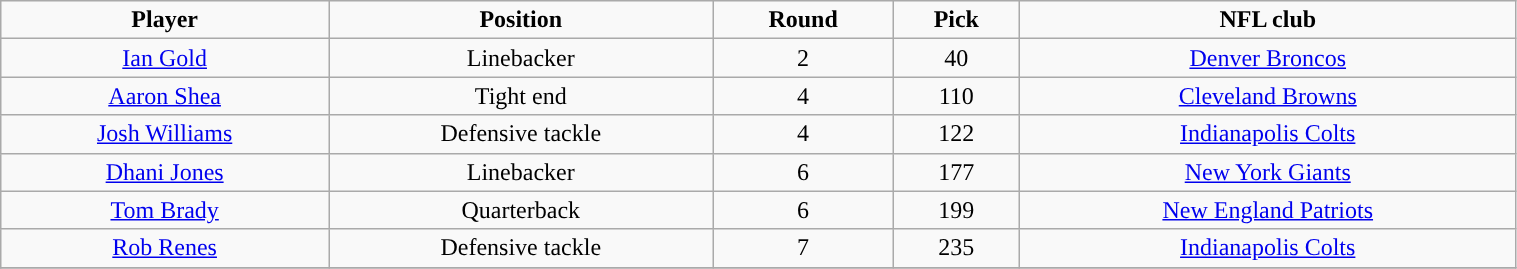<table class="wikitable" width="80%">
<tr align="center">
<td><strong>Player</strong></td>
<td><strong>Position</strong></td>
<td><strong>Round</strong></td>
<td><strong>Pick</strong></td>
<td><strong>NFL club</strong></td>
</tr>
<tr align="center" bgcolor="">
<td><a href='#'>Ian Gold</a></td>
<td>Linebacker</td>
<td>2</td>
<td>40</td>
<td><a href='#'>Denver Broncos</a></td>
</tr>
<tr align="center" bgcolor="">
<td><a href='#'>Aaron Shea</a></td>
<td>Tight end</td>
<td>4</td>
<td>110</td>
<td><a href='#'>Cleveland Browns</a></td>
</tr>
<tr align="center" bgcolor="">
<td><a href='#'>Josh Williams</a></td>
<td>Defensive tackle</td>
<td>4</td>
<td>122</td>
<td><a href='#'>Indianapolis Colts</a></td>
</tr>
<tr align="center" bgcolor="">
<td><a href='#'>Dhani Jones</a></td>
<td>Linebacker</td>
<td>6</td>
<td>177</td>
<td><a href='#'>New York Giants</a></td>
</tr>
<tr align="center" bgcolor="">
<td><a href='#'>Tom Brady</a></td>
<td>Quarterback</td>
<td>6</td>
<td>199</td>
<td><a href='#'>New England Patriots</a></td>
</tr>
<tr align="center" bgcolor="">
<td><a href='#'>Rob Renes</a></td>
<td>Defensive tackle</td>
<td>7</td>
<td>235</td>
<td><a href='#'>Indianapolis Colts</a></td>
</tr>
<tr align="center" bgcolor="">
</tr>
</table>
